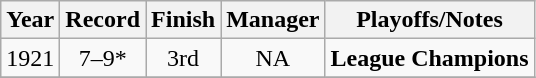<table class="wikitable" style="text-align:center">
<tr>
<th>Year</th>
<th>Record</th>
<th>Finish</th>
<th>Manager</th>
<th>Playoffs/Notes</th>
</tr>
<tr>
<td>1921</td>
<td>7–9*</td>
<td>3rd</td>
<td>NA</td>
<td><strong>League Champions</strong></td>
</tr>
<tr>
</tr>
</table>
